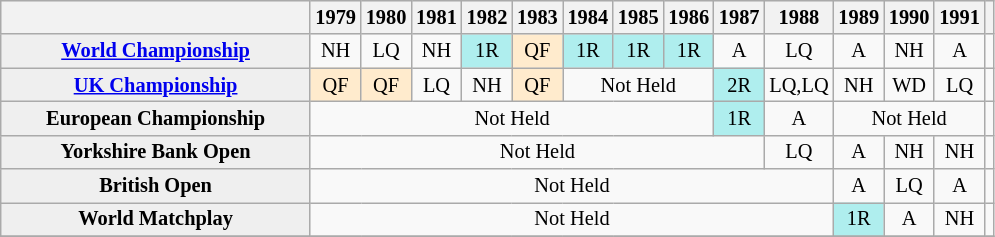<table class="wikitable" style="font-size:85%">
<tr style="background:#efefef;">
<th scope="col" width=200></th>
<th scope="col">1979</th>
<th scope="col">1980</th>
<th scope="col">1981</th>
<th scope="col">1982</th>
<th scope="col">1983</th>
<th scope="col">1984</th>
<th scope="col">1985</th>
<th scope="col">1986</th>
<th scope="col">1987</th>
<th scope="col">1988</th>
<th scope="col">1989</th>
<th scope="col">1990</th>
<th scope="col">1991</th>
<th scope="col" align="center"></th>
</tr>
<tr>
<th scope="row" style="background:#EFEFEF;"><a href='#'>World Championship</a></th>
<td align="center">NH</td>
<td align="center">LQ</td>
<td align="center">NH</td>
<td style="text-align:center; background:#afeeee;">1R</td>
<td style="text-align:center; background:#ffebcd;">QF</td>
<td style="text-align:center; background:#afeeee;">1R</td>
<td style="text-align:center; background:#afeeee;">1R</td>
<td style="text-align:center; background:#afeeee;">1R</td>
<td align="center">A</td>
<td align="center">LQ</td>
<td align="center">A</td>
<td align="center">NH</td>
<td align="center">A</td>
<td align="center"></td>
</tr>
<tr>
<th scope="row" style="background:#EFEFEF;"><a href='#'>UK Championship</a></th>
<td style="text-align:center; background:#ffebcd;">QF</td>
<td style="text-align:center; background:#ffebcd;">QF</td>
<td align="center">LQ</td>
<td align="center">NH</td>
<td style="text-align:center; background:#ffebcd;">QF</td>
<td style=text-align:center; colspan="3">Not Held</td>
<td style="text-align:center; background:#afeeee;">2R</td>
<td align="center">LQ,LQ</td>
<td align="center">NH</td>
<td align="center">WD</td>
<td align="center">LQ</td>
<td align="center"></td>
</tr>
<tr>
<th scope="row" style="background:#EFEFEF;">European Championship</th>
<td style=text-align:center; colspan="8">Not Held</td>
<td style="text-align:center; background:#afeeee;">1R</td>
<td align="center">A</td>
<td style=text-align:center; colspan="3">Not Held</td>
<td align="center"></td>
</tr>
<tr>
<th scope="row" style="background:#EFEFEF;">Yorkshire Bank Open</th>
<td style=text-align:center; colspan="9">Not Held</td>
<td align="center">LQ</td>
<td align="center">A</td>
<td align="center">NH</td>
<td align="center">NH</td>
<td align="center"></td>
</tr>
<tr>
<th scope="row" style="background:#EFEFEF;">British Open</th>
<td style=text-align:center; colspan="10">Not Held</td>
<td align="center">A</td>
<td align="center">LQ</td>
<td align="center">A</td>
<td align="center"></td>
</tr>
<tr>
<th scope="row" style="background:#EFEFEF;">World Matchplay</th>
<td style=text-align:center; colspan="10">Not Held</td>
<td style="text-align:center; background:#afeeee;">1R</td>
<td align="center">A</td>
<td align="center">NH</td>
<td align="center"></td>
</tr>
<tr>
</tr>
</table>
